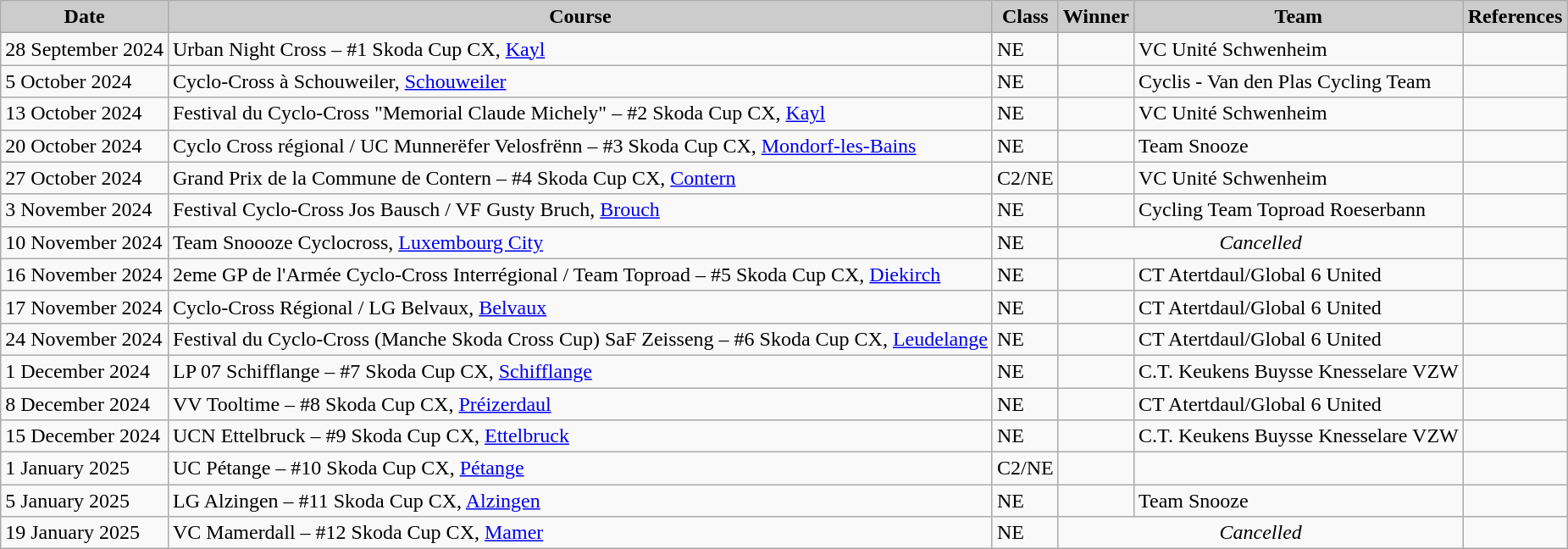<table class="wikitable sortable alternance ">
<tr>
<th scope="col" style="background-color:#CCCCCC;">Date</th>
<th scope="col" style="background-color:#CCCCCC;">Course</th>
<th scope="col" style="background-color:#CCCCCC;">Class</th>
<th scope="col" style="background-color:#CCCCCC;">Winner</th>
<th scope="col" style="background-color:#CCCCCC;">Team</th>
<th scope="col" style="background-color:#CCCCCC;">References</th>
</tr>
<tr>
<td>28 September 2024</td>
<td> Urban Night Cross – #1 Skoda Cup CX, <a href='#'>Kayl</a></td>
<td>NE</td>
<td></td>
<td>VC Unité Schwenheim</td>
<td></td>
</tr>
<tr>
<td>5 October 2024</td>
<td> Cyclo-Cross à Schouweiler, <a href='#'>Schouweiler</a></td>
<td>NE</td>
<td></td>
<td>Cyclis - Van den Plas Cycling Team</td>
<td></td>
</tr>
<tr>
<td>13 October 2024</td>
<td> Festival du Cyclo-Cross "Memorial Claude Michely" – #2 Skoda Cup CX, <a href='#'>Kayl</a></td>
<td>NE</td>
<td></td>
<td>VC Unité Schwenheim</td>
<td></td>
</tr>
<tr>
<td>20 October 2024</td>
<td> Cyclo Cross régional / UC Munnerëfer Velosfrënn – #3 Skoda Cup CX, <a href='#'>Mondorf-les-Bains</a></td>
<td>NE</td>
<td></td>
<td>Team Snooze</td>
<td></td>
</tr>
<tr>
<td>27 October 2024</td>
<td> Grand Prix de la Commune de Contern – #4 Skoda Cup CX, <a href='#'>Contern</a></td>
<td>C2/NE</td>
<td></td>
<td>VC Unité Schwenheim</td>
<td></td>
</tr>
<tr>
<td>3 November 2024</td>
<td> Festival Cyclo-Cross Jos Bausch / VF Gusty Bruch, <a href='#'>Brouch</a></td>
<td>NE</td>
<td></td>
<td>Cycling Team Toproad Roeserbann</td>
<td></td>
</tr>
<tr>
<td>10 November 2024</td>
<td> Team Snoooze Cyclocross, <a href='#'>Luxembourg City</a></td>
<td>NE</td>
<td align=center colspan="2"><em>Cancelled</em></td>
<td></td>
</tr>
<tr>
<td>16 November 2024</td>
<td> 2eme GP de l'Armée Cyclo-Cross Interrégional / Team Toproad – #5 Skoda Cup CX, <a href='#'>Diekirch</a></td>
<td>NE</td>
<td></td>
<td>CT Atertdaul/Global 6 United</td>
<td></td>
</tr>
<tr>
<td>17 November 2024</td>
<td> Cyclo-Cross Régional / LG Belvaux, <a href='#'>Belvaux</a></td>
<td>NE</td>
<td></td>
<td>CT Atertdaul/Global 6 United</td>
<td></td>
</tr>
<tr>
<td>24 November 2024</td>
<td> Festival du Cyclo-Cross (Manche Skoda Cross Cup) SaF Zeisseng – #6 Skoda Cup CX, <a href='#'>Leudelange</a></td>
<td>NE</td>
<td></td>
<td>CT Atertdaul/Global 6 United</td>
<td></td>
</tr>
<tr>
<td>1 December 2024</td>
<td> LP 07 Schifflange – #7 Skoda Cup CX, <a href='#'>Schifflange</a></td>
<td>NE</td>
<td></td>
<td>C.T. Keukens Buysse Knesselare VZW</td>
<td></td>
</tr>
<tr>
<td>8 December 2024</td>
<td> VV Tooltime – #8 Skoda Cup CX, <a href='#'>Préizerdaul</a></td>
<td>NE</td>
<td></td>
<td>CT Atertdaul/Global 6 United</td>
<td></td>
</tr>
<tr>
<td>15 December 2024</td>
<td> UCN Ettelbruck – #9 Skoda Cup CX, <a href='#'>Ettelbruck</a></td>
<td>NE</td>
<td></td>
<td>C.T. Keukens Buysse Knesselare VZW</td>
<td></td>
</tr>
<tr>
<td>1 January 2025</td>
<td> UC Pétange – #10 Skoda Cup CX, <a href='#'>Pétange</a></td>
<td>C2/NE</td>
<td></td>
<td></td>
<td></td>
</tr>
<tr>
<td>5 January 2025</td>
<td> LG Alzingen – #11 Skoda Cup CX, <a href='#'>Alzingen</a></td>
<td>NE</td>
<td></td>
<td>Team Snooze</td>
<td></td>
</tr>
<tr>
<td>19 January 2025</td>
<td> VC Mamerdall – #12 Skoda Cup CX, <a href='#'>Mamer</a></td>
<td>NE</td>
<td align=center colspan="2"><em>Cancelled</em></td>
<td></td>
</tr>
</table>
